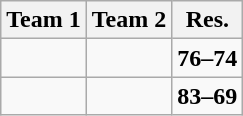<table class="wikitable">
<tr>
<th><strong>Team 1</strong></th>
<th><strong>Team 2</strong></th>
<th><strong>Res.</strong></th>
</tr>
<tr>
<td></td>
<td></td>
<td><strong>76–74</strong></td>
</tr>
<tr>
<td></td>
<td></td>
<td><strong>83–69</strong></td>
</tr>
</table>
